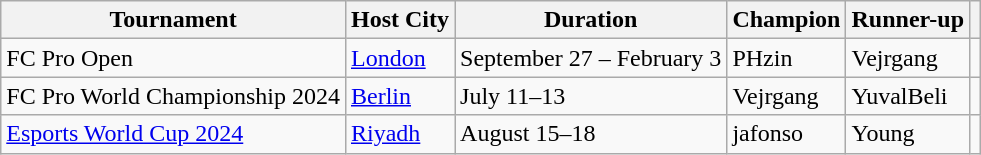<table class="wikitable">
<tr>
<th>Tournament</th>
<th>Host City</th>
<th>Duration</th>
<th>Champion</th>
<th>Runner-up</th>
<th></th>
</tr>
<tr>
<td>FC Pro Open</td>
<td><a href='#'>London</a></td>
<td>September 27 – February 3</td>
<td>PHzin</td>
<td>Vejrgang</td>
<td></td>
</tr>
<tr>
<td>FC Pro World Championship 2024</td>
<td><a href='#'>Berlin</a></td>
<td>July 11–13</td>
<td>Vejrgang</td>
<td>YuvalBeli</td>
<td></td>
</tr>
<tr>
<td><a href='#'>Esports World Cup 2024</a></td>
<td><a href='#'>Riyadh</a></td>
<td>August 15–18</td>
<td>jafonso</td>
<td>Young</td>
<td></td>
</tr>
</table>
